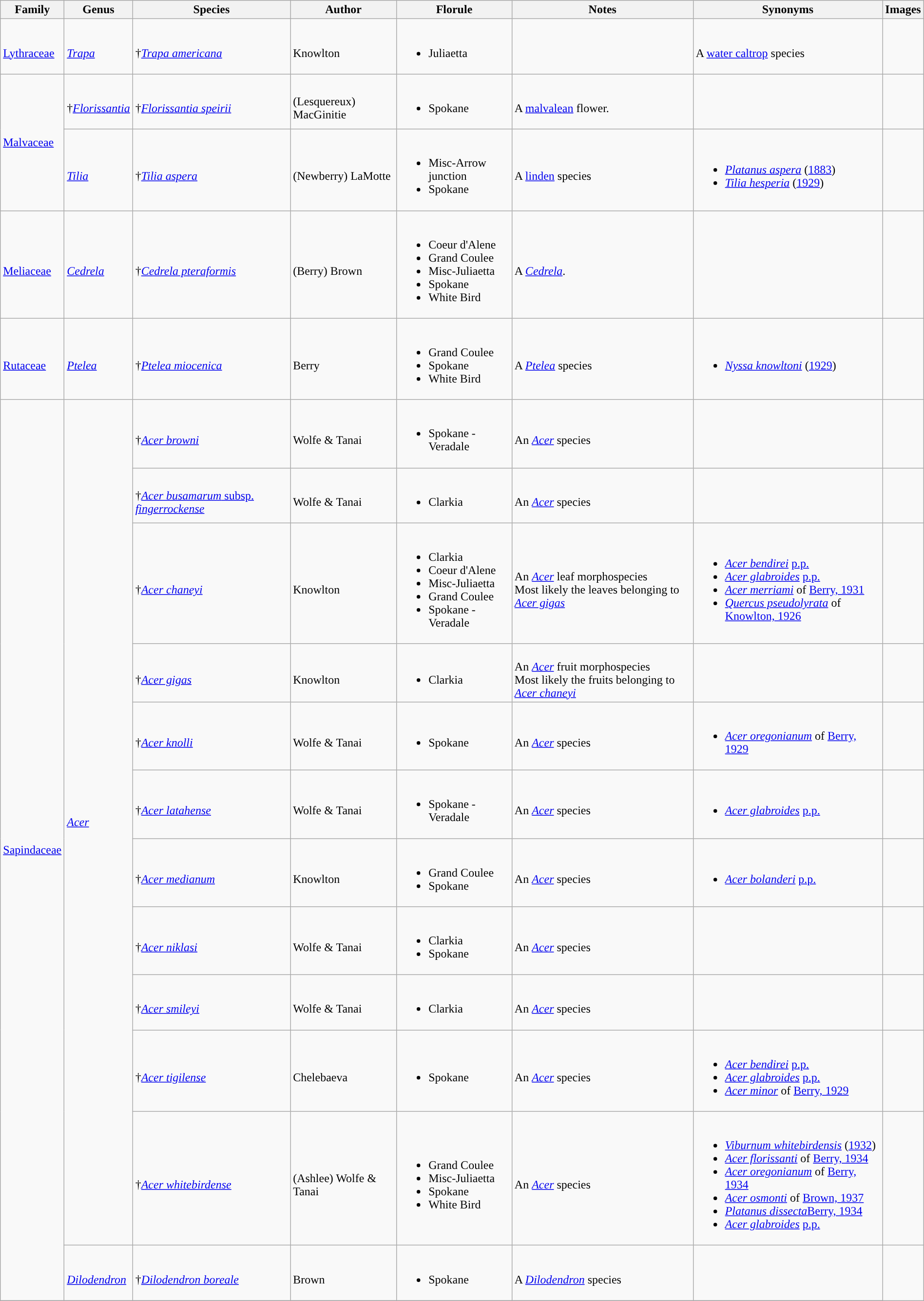<table class="wikitable sortable mw-collapsible" style="margin:auto; width:100%">
<tr>
<th>Family</th>
<th>Genus</th>
<th>Species</th>
<th>Author</th>
<th>Florule</th>
<th>Notes</th>
<th>Synonyms</th>
<th>Images</th>
</tr>
<tr>
<td><br><a href='#'>Lythraceae</a></td>
<td><br><em><a href='#'>Trapa</a></em></td>
<td><br>†<em><a href='#'>Trapa americana</a></em></td>
<td><br>Knowlton</td>
<td><br><ul><li>Juliaetta</li></ul></td>
<td></td>
<td><br>A <a href='#'>water caltrop</a> species</td>
<td><br></td>
</tr>
<tr>
<td rowspan=2><a href='#'>Malvaceae</a></td>
<td><br>†<em><a href='#'>Florissantia</a></em></td>
<td><br>†<em><a href='#'>Florissantia speirii</a></em></td>
<td><br>(Lesquereux) MacGinitie</td>
<td><br><ul><li>Spokane</li></ul></td>
<td><br>A <a href='#'>malvalean</a> flower.</td>
<td></td>
<td></td>
</tr>
<tr>
<td><br><em><a href='#'>Tilia</a></em></td>
<td><br>†<em><a href='#'>Tilia aspera</a></em></td>
<td><br>(Newberry) LaMotte</td>
<td><br><ul><li>Misc-Arrow junction</li><li>Spokane</li></ul></td>
<td><br>A <a href='#'>linden</a> species</td>
<td><br><ul><li><em><a href='#'>Platanus aspera</a></em> (<a href='#'>1883</a>)</li><li><em><a href='#'>Tilia hesperia</a></em> (<a href='#'>1929</a>)</li></ul></td>
<td><br></td>
</tr>
<tr>
<td><br><a href='#'>Meliaceae</a></td>
<td><br><em><a href='#'>Cedrela</a></em></td>
<td><br>†<em><a href='#'>Cedrela pteraformis</a></em></td>
<td><br>(Berry) Brown</td>
<td><br><ul><li>Coeur d'Alene</li><li>Grand Coulee</li><li>Misc-Juliaetta</li><li>Spokane</li><li>White Bird</li></ul></td>
<td><br>A <em><a href='#'>Cedrela</a></em>.</td>
<td><br></td>
<td><br></td>
</tr>
<tr>
<td><br><a href='#'>Rutaceae</a></td>
<td><br><em><a href='#'>Ptelea</a></em></td>
<td><br>†<em><a href='#'>Ptelea miocenica</a></em></td>
<td><br>Berry</td>
<td><br><ul><li>Grand Coulee</li><li>Spokane</li><li>White Bird</li></ul></td>
<td><br>A <em><a href='#'>Ptelea</a></em> species</td>
<td><br><ul><li><em><a href='#'>Nyssa knowltoni</a></em> (<a href='#'>1929</a>)</li></ul></td>
<td><br></td>
</tr>
<tr>
<td rowspan=12><a href='#'>Sapindaceae</a></td>
<td rowspan=11><em><a href='#'>Acer</a></em></td>
<td><br>†<em><a href='#'>Acer browni</a></em></td>
<td><br>Wolfe & Tanai</td>
<td><br><ul><li>Spokane - Veradale</li></ul></td>
<td><br>An <em><a href='#'>Acer</a></em> species</td>
<td></td>
<td></td>
</tr>
<tr>
<td><br>†<a href='#'><em>Acer busamarum</em> subsp. <em>fingerrockense</em></a></td>
<td><br>Wolfe & Tanai</td>
<td><br><ul><li>Clarkia</li></ul></td>
<td><br>An <em><a href='#'>Acer</a></em> species</td>
<td></td>
<td></td>
</tr>
<tr>
<td><br>†<em><a href='#'>Acer chaneyi</a></em></td>
<td><br>Knowlton</td>
<td><br><ul><li>Clarkia</li><li>Coeur d'Alene</li><li>Misc-Juliaetta</li><li>Grand Coulee</li><li>Spokane - Veradale</li></ul></td>
<td><br>An <em><a href='#'>Acer</a></em> leaf morphospecies<br> Most likely the leaves belonging to <em><a href='#'>Acer gigas</a></em></td>
<td><br><ul><li><em><a href='#'>Acer bendirei</a></em> <a href='#'>p.p.</a></li><li><em><a href='#'>Acer glabroides</a></em> <a href='#'>p.p.</a></li><li><em><a href='#'>Acer merriami</a></em> of <a href='#'>Berry, 1931</a></li><li><em><a href='#'>Quercus pseudolyrata</a></em> of <a href='#'>Knowlton, 1926</a></li></ul></td>
<td><br></td>
</tr>
<tr>
<td><br>†<em><a href='#'>Acer gigas</a></em></td>
<td><br>Knowlton</td>
<td><br><ul><li>Clarkia</li></ul></td>
<td><br>An <em><a href='#'>Acer</a></em> fruit morphospecies<br>Most likely the fruits belonging to <em><a href='#'>Acer chaneyi</a></em></td>
<td></td>
</tr>
<tr>
<td><br>†<em><a href='#'>Acer knolli</a></em></td>
<td><br>Wolfe & Tanai</td>
<td><br><ul><li>Spokane</li></ul></td>
<td><br>An <em><a href='#'>Acer</a></em> species</td>
<td><br><ul><li><em><a href='#'>Acer oregonianum</a></em> of <a href='#'>Berry, 1929</a></li></ul></td>
<td><br></td>
</tr>
<tr>
<td><br>†<em><a href='#'>Acer latahense</a></em></td>
<td><br>Wolfe & Tanai</td>
<td><br><ul><li>Spokane - Veradale</li></ul></td>
<td><br>An <em><a href='#'>Acer</a></em> species</td>
<td><br><ul><li><em><a href='#'>Acer glabroides</a></em> <a href='#'>p.p.</a></li></ul></td>
<td></td>
</tr>
<tr>
<td><br>†<em><a href='#'>Acer medianum</a></em></td>
<td><br>Knowlton</td>
<td><br><ul><li>Grand Coulee</li><li>Spokane</li></ul></td>
<td><br>An <em><a href='#'>Acer</a></em> species</td>
<td><br><ul><li><em><a href='#'>Acer bolanderi</a></em> <a href='#'>p.p.</a></li></ul></td>
<td></td>
</tr>
<tr>
<td><br>†<em><a href='#'>Acer niklasi</a></em></td>
<td><br>Wolfe & Tanai</td>
<td><br><ul><li>Clarkia</li><li>Spokane</li></ul></td>
<td><br>An <em><a href='#'>Acer</a></em> species</td>
<td></td>
<td></td>
</tr>
<tr>
<td><br>†<em><a href='#'>Acer smileyi</a></em></td>
<td><br>Wolfe & Tanai</td>
<td><br><ul><li>Clarkia</li></ul></td>
<td><br>An <em><a href='#'>Acer</a></em> species</td>
<td></td>
<td></td>
</tr>
<tr>
<td><br>†<em><a href='#'>Acer tigilense</a></em></td>
<td><br>Chelebaeva</td>
<td><br><ul><li>Spokane</li></ul></td>
<td><br>An <em><a href='#'>Acer</a></em> species</td>
<td><br><ul><li><em><a href='#'>Acer bendirei</a></em> <a href='#'>p.p.</a></li><li><em><a href='#'>Acer glabroides</a></em> <a href='#'>p.p.</a></li><li><em><a href='#'>Acer minor</a></em> of <a href='#'>Berry, 1929</a></li></ul></td>
<td><br></td>
</tr>
<tr>
<td><br>†<em><a href='#'>Acer whitebirdense</a></em></td>
<td><br>(Ashlee) Wolfe & Tanai</td>
<td><br><ul><li>Grand Coulee</li><li>Misc-Juliaetta</li><li>Spokane</li><li>White Bird</li></ul></td>
<td><br>An <em><a href='#'>Acer</a></em> species</td>
<td><br><ul><li><em><a href='#'>Viburnum whitebirdensis</a></em> (<a href='#'>1932</a>)</li><li><em><a href='#'>Acer florissanti</a></em> of <a href='#'>Berry, 1934</a></li><li><em><a href='#'>Acer oregonianum</a></em> of <a href='#'>Berry, 1934</a></li><li><em><a href='#'>Acer osmonti</a></em> of <a href='#'>Brown, 1937</a></li><li><em><a href='#'>Platanus dissecta</a></em><a href='#'>Berry, 1934</a></li><li><em><a href='#'>Acer glabroides</a></em> <a href='#'>p.p.</a></li></ul></td>
<td></td>
</tr>
<tr>
<td><br><em><a href='#'>Dilodendron</a></em></td>
<td><br>†<em><a href='#'>Dilodendron boreale</a></em></td>
<td><br>Brown</td>
<td><br><ul><li>Spokane</li></ul></td>
<td><br>A <em><a href='#'>Dilodendron</a></em> species</td>
<td></td>
</tr>
<tr>
</tr>
</table>
